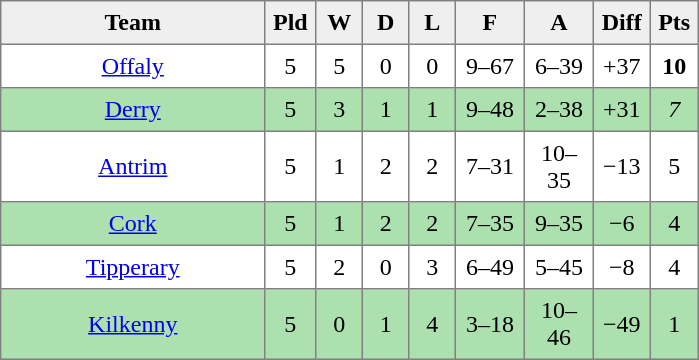<table style=border-collapse:collapse border=1 cellspacing=0 cellpadding=5>
<tr align=center bgcolor=#efefef>
<th width=165>Team</th>
<th width=20>Pld</th>
<th width=20>W</th>
<th width=20>D</th>
<th width=20>L</th>
<th width=35>F</th>
<th width=35>A</th>
<th width=20>Diff</th>
<th width=20>Pts</th>
</tr>
<tr align=center style="background:#FFFFFF;">
<td><a href='#'>Offaly</a></td>
<td>5</td>
<td>5</td>
<td>0</td>
<td>0</td>
<td>9–67</td>
<td>6–39</td>
<td>+37</td>
<td><strong>10</strong></td>
</tr>
<tr align=center style="background:#ACE1AF;">
<td><a href='#'>Derry</a></td>
<td>5</td>
<td>3</td>
<td>1</td>
<td>1</td>
<td>9–48</td>
<td>2–38</td>
<td>+31</td>
<td><em>7<strong></td>
</tr>
<tr align=center style="background:#FFFFFF;">
<td><a href='#'>Antrim</a></td>
<td>5</td>
<td>1</td>
<td>2</td>
<td>2</td>
<td>7–31</td>
<td>10–35</td>
<td>−13</td>
<td></strong>5<strong></td>
</tr>
<tr align=center style="background:#ACE1AF;">
<td><a href='#'>Cork</a></td>
<td>5</td>
<td>1</td>
<td>2</td>
<td>2</td>
<td>7–35</td>
<td>9–35</td>
<td>−6</td>
<td></strong>4<strong></td>
</tr>
<tr align=center style="background:#FFFFFF;">
<td><a href='#'>Tipperary</a></td>
<td>5</td>
<td>2</td>
<td>0</td>
<td>3</td>
<td>6–49</td>
<td>5–45</td>
<td>−8</td>
<td></strong>4<strong></td>
</tr>
<tr align=center style="background:#ACE1AF;"]>
<td><a href='#'>Kilkenny</a></td>
<td>5</td>
<td>0</td>
<td>1</td>
<td>4</td>
<td>3–18</td>
<td>10–46</td>
<td>−49</td>
<td></strong>1<strong></td>
</tr>
</table>
